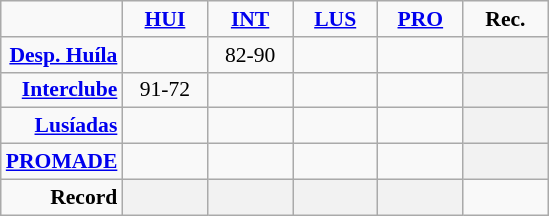<table style="font-size: 90%; text-align: center" class="wikitable">
<tr>
<td></td>
<td width=50><strong><a href='#'>HUI</a></strong></td>
<td width=50><strong><a href='#'>INT</a></strong></td>
<td width=50><strong><a href='#'>LUS</a></strong></td>
<td width=50><strong><a href='#'>PRO</a></strong></td>
<td width=50><strong>Rec.</strong></td>
</tr>
<tr>
<td align=right><strong><a href='#'>Desp. Huíla</a></strong></td>
<td></td>
<td>82-90</td>
<td></td>
<td></td>
<th></th>
</tr>
<tr>
<td align=right><strong><a href='#'>Interclube</a></strong></td>
<td>91-72</td>
<td></td>
<td></td>
<td></td>
<th></th>
</tr>
<tr>
<td align=right><strong><a href='#'>Lusíadas</a></strong></td>
<td></td>
<td></td>
<td></td>
<td></td>
<th></th>
</tr>
<tr>
<td align=right><strong><a href='#'>PROMADE</a></strong></td>
<td></td>
<td></td>
<td></td>
<td></td>
<th></th>
</tr>
<tr>
<td align=right><strong>Record</strong></td>
<th></th>
<th></th>
<th></th>
<th></th>
<td></td>
</tr>
</table>
